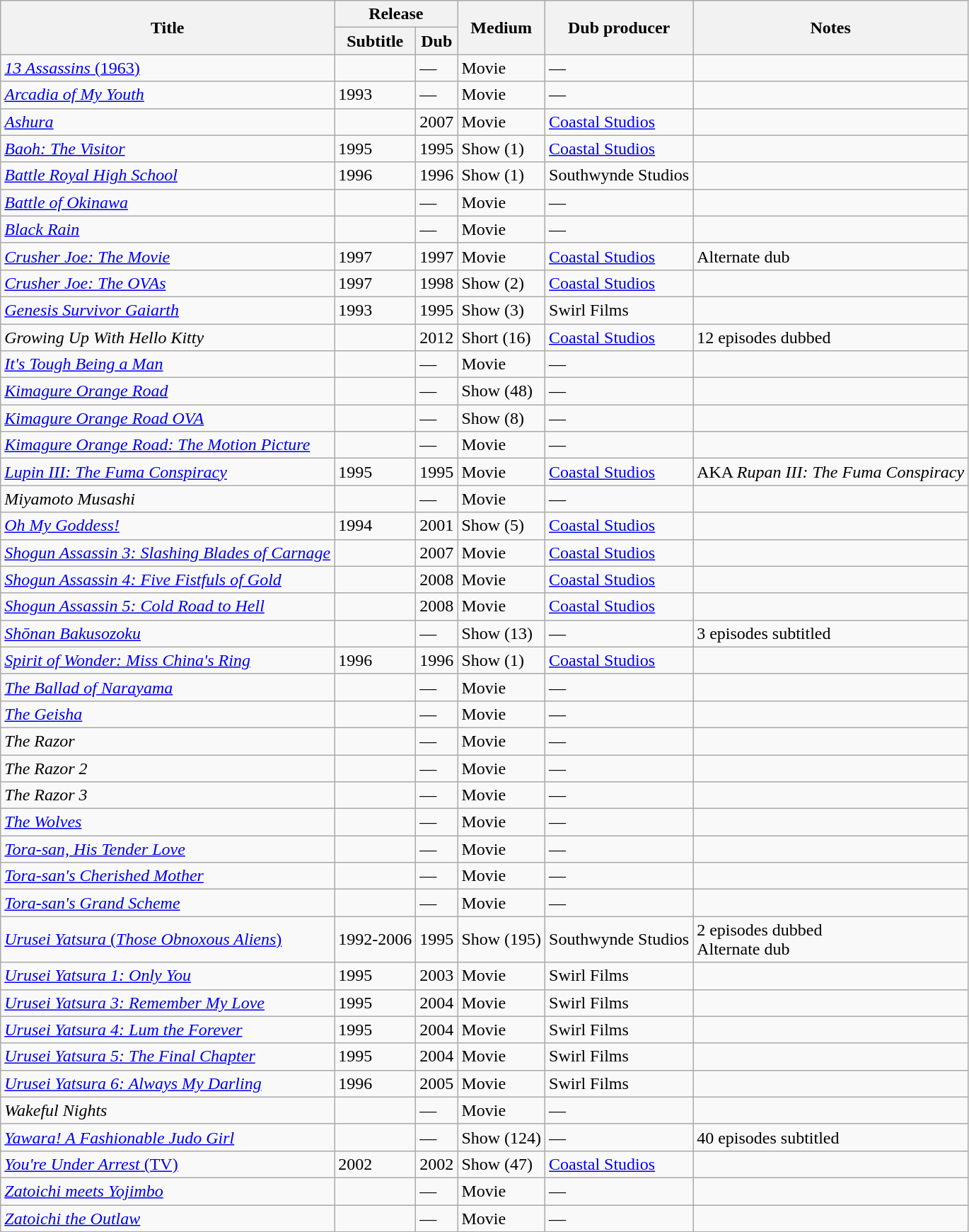<table class="wikitable sortable mw-collapsible mw-collapsed">
<tr>
<th rowspan="2">Title</th>
<th colspan="2">Release</th>
<th rowspan="2">Medium</th>
<th rowspan="2">Dub producer</th>
<th rowspan="2">Notes</th>
</tr>
<tr>
<th>Subtitle</th>
<th>Dub</th>
</tr>
<tr>
<td><a href='#'><em>13 Assassins</em> (1963)</a></td>
<td></td>
<td>—</td>
<td>Movie</td>
<td>—</td>
<td></td>
</tr>
<tr>
<td><em><a href='#'>Arcadia of My Youth</a></em></td>
<td>1993</td>
<td>—</td>
<td>Movie</td>
<td>—</td>
<td></td>
</tr>
<tr>
<td><em><a href='#'>Ashura</a></em></td>
<td></td>
<td>2007</td>
<td>Movie</td>
<td><a href='#'>Coastal Studios</a></td>
<td></td>
</tr>
<tr>
<td><em><a href='#'>Baoh: The Visitor</a></em></td>
<td>1995</td>
<td>1995</td>
<td>Show (1)</td>
<td><a href='#'>Coastal Studios</a></td>
<td></td>
</tr>
<tr>
<td><em><a href='#'>Battle Royal High School</a></em></td>
<td>1996</td>
<td>1996</td>
<td>Show (1)</td>
<td>Southwynde Studios</td>
<td></td>
</tr>
<tr>
<td><em><a href='#'>Battle of Okinawa</a></em></td>
<td></td>
<td>—</td>
<td>Movie</td>
<td>—</td>
<td></td>
</tr>
<tr>
<td><em><a href='#'>Black Rain</a></em></td>
<td></td>
<td>—</td>
<td>Movie</td>
<td>—</td>
<td></td>
</tr>
<tr>
<td><em><a href='#'>Crusher Joe: The Movie</a></em></td>
<td>1997</td>
<td>1997</td>
<td>Movie</td>
<td><a href='#'>Coastal Studios</a></td>
<td>Alternate dub</td>
</tr>
<tr>
<td><em><a href='#'>Crusher Joe: The OVAs</a></em></td>
<td>1997</td>
<td>1998</td>
<td>Show (2)</td>
<td><a href='#'>Coastal Studios</a></td>
<td></td>
</tr>
<tr>
<td><em><a href='#'>Genesis Survivor Gaiarth</a></em></td>
<td>1993</td>
<td>1995</td>
<td>Show (3)</td>
<td>Swirl Films</td>
<td></td>
</tr>
<tr>
<td><em>Growing Up With Hello Kitty</em></td>
<td></td>
<td>2012</td>
<td>Short (16)</td>
<td><a href='#'>Coastal Studios</a></td>
<td>12 episodes dubbed</td>
</tr>
<tr>
<td><em><a href='#'>It's Tough Being a Man</a></em></td>
<td></td>
<td>—</td>
<td>Movie</td>
<td>—</td>
<td></td>
</tr>
<tr>
<td><em><a href='#'>Kimagure Orange Road</a></em></td>
<td></td>
<td>—</td>
<td>Show (48)</td>
<td>—</td>
<td></td>
</tr>
<tr>
<td><em><a href='#'>Kimagure Orange Road OVA</a></em></td>
<td></td>
<td>—</td>
<td>Show (8)</td>
<td>—</td>
<td></td>
</tr>
<tr>
<td><em><a href='#'>Kimagure Orange Road: The Motion Picture</a></em></td>
<td></td>
<td>—</td>
<td>Movie</td>
<td>—</td>
<td></td>
</tr>
<tr>
<td><em><a href='#'>Lupin III: The Fuma Conspiracy</a></em></td>
<td>1995</td>
<td>1995</td>
<td>Movie</td>
<td><a href='#'>Coastal Studios</a></td>
<td>AKA <em>Rupan III: The Fuma Conspiracy</em></td>
</tr>
<tr>
<td><em>Miyamoto Musashi</em></td>
<td></td>
<td>—</td>
<td>Movie</td>
<td>—</td>
<td></td>
</tr>
<tr>
<td><em><a href='#'>Oh My Goddess!</a></em></td>
<td>1994</td>
<td>2001</td>
<td>Show (5)</td>
<td><a href='#'>Coastal Studios</a></td>
<td></td>
</tr>
<tr>
<td><em><a href='#'>Shogun Assassin 3: Slashing Blades of Carnage</a></em></td>
<td></td>
<td>2007</td>
<td>Movie</td>
<td><a href='#'>Coastal Studios</a></td>
<td></td>
</tr>
<tr>
<td><em><a href='#'>Shogun Assassin 4: Five Fistfuls of Gold</a></em></td>
<td></td>
<td>2008</td>
<td>Movie</td>
<td><a href='#'>Coastal Studios</a></td>
<td></td>
</tr>
<tr>
<td><em><a href='#'>Shogun Assassin 5: Cold Road to Hell</a></em></td>
<td></td>
<td>2008</td>
<td>Movie</td>
<td><a href='#'>Coastal Studios</a></td>
<td></td>
</tr>
<tr>
<td><em><a href='#'>Shōnan Bakusozoku</a></em></td>
<td></td>
<td>—</td>
<td>Show (13)</td>
<td>—</td>
<td>3 episodes subtitled</td>
</tr>
<tr>
<td><em><a href='#'>Spirit of Wonder: Miss China's Ring</a></em></td>
<td>1996</td>
<td>1996</td>
<td>Show (1)</td>
<td><a href='#'>Coastal Studios</a></td>
<td></td>
</tr>
<tr>
<td><em><a href='#'>The Ballad of Narayama</a></em></td>
<td></td>
<td>—</td>
<td>Movie</td>
<td>—</td>
<td></td>
</tr>
<tr>
<td><em><a href='#'>The Geisha</a></em></td>
<td></td>
<td>—</td>
<td>Movie</td>
<td>—</td>
<td></td>
</tr>
<tr>
<td><em>The Razor</em></td>
<td></td>
<td>—</td>
<td>Movie</td>
<td>—</td>
<td></td>
</tr>
<tr>
<td><em>The Razor 2</em></td>
<td></td>
<td>—</td>
<td>Movie</td>
<td>—</td>
<td></td>
</tr>
<tr>
<td><em>The Razor 3</em></td>
<td></td>
<td>—</td>
<td>Movie</td>
<td>—</td>
<td></td>
</tr>
<tr>
<td><em><a href='#'>The Wolves</a></em></td>
<td></td>
<td>—</td>
<td>Movie</td>
<td>—</td>
<td></td>
</tr>
<tr>
<td><em><a href='#'>Tora-san, His Tender Love</a></em></td>
<td></td>
<td>—</td>
<td>Movie</td>
<td>—</td>
<td></td>
</tr>
<tr>
<td><em><a href='#'>Tora-san's Cherished Mother</a></em></td>
<td></td>
<td>—</td>
<td>Movie</td>
<td>—</td>
<td></td>
</tr>
<tr>
<td><em><a href='#'>Tora-san's Grand Scheme</a></em></td>
<td></td>
<td>—</td>
<td>Movie</td>
<td>—</td>
<td></td>
</tr>
<tr>
<td><a href='#'><em>Urusei Yatsura</em> (<em>Those Obnoxous Aliens</em>)</a></td>
<td>1992-2006</td>
<td>1995</td>
<td>Show (195)</td>
<td>Southwynde Studios</td>
<td>2 episodes dubbed<br>Alternate dub</td>
</tr>
<tr>
<td><em><a href='#'>Urusei Yatsura 1: Only You</a></em></td>
<td>1995</td>
<td>2003</td>
<td>Movie</td>
<td>Swirl Films</td>
<td></td>
</tr>
<tr>
<td><em><a href='#'>Urusei Yatsura 3: Remember My Love</a></em></td>
<td>1995</td>
<td>2004</td>
<td>Movie</td>
<td>Swirl Films</td>
<td></td>
</tr>
<tr>
<td><em><a href='#'>Urusei Yatsura 4: Lum the Forever</a></em></td>
<td>1995</td>
<td>2004</td>
<td>Movie</td>
<td>Swirl Films</td>
<td></td>
</tr>
<tr>
<td><em><a href='#'>Urusei Yatsura 5: The Final Chapter</a></em></td>
<td>1995</td>
<td>2004</td>
<td>Movie</td>
<td>Swirl Films</td>
<td></td>
</tr>
<tr>
<td><em><a href='#'>Urusei Yatsura 6: Always My Darling</a></em></td>
<td>1996</td>
<td>2005</td>
<td>Movie</td>
<td>Swirl Films</td>
<td></td>
</tr>
<tr>
<td><em>Wakeful Nights</em></td>
<td></td>
<td>—</td>
<td>Movie</td>
<td>—</td>
<td></td>
</tr>
<tr>
<td><em><a href='#'>Yawara! A Fashionable Judo Girl</a></em></td>
<td></td>
<td>—</td>
<td>Show (124)</td>
<td>—</td>
<td>40 episodes subtitled</td>
</tr>
<tr>
<td><a href='#'><em>You're Under Arrest</em> (TV)</a></td>
<td>2002</td>
<td>2002</td>
<td>Show (47)</td>
<td><a href='#'>Coastal Studios</a></td>
<td></td>
</tr>
<tr>
<td><em><a href='#'>Zatoichi meets Yojimbo</a></em></td>
<td></td>
<td>—</td>
<td>Movie</td>
<td>—</td>
<td></td>
</tr>
<tr>
<td><em><a href='#'>Zatoichi the Outlaw</a></em></td>
<td></td>
<td>—</td>
<td>Movie</td>
<td>—</td>
<td></td>
</tr>
</table>
